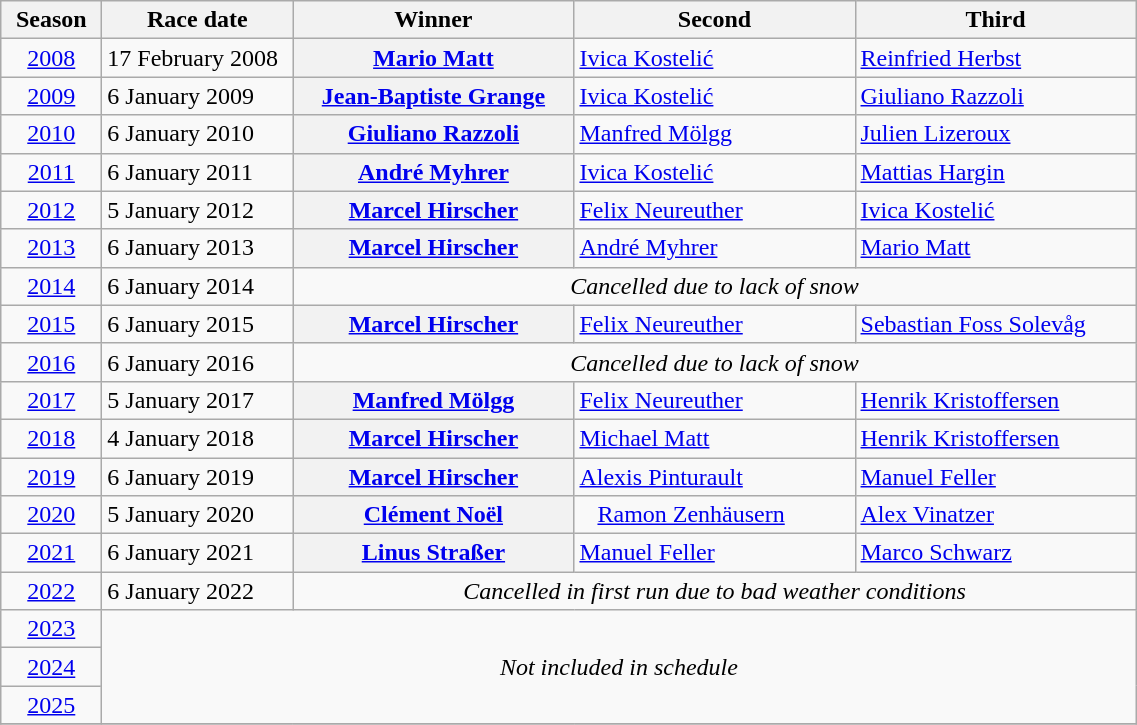<table class="wikitable plainrowheaders">
<tr>
<th scope="col" width=60>Season</th>
<th scope="col" width=120>Race date</th>
<th scope="col" width=180>Winner</th>
<th scope="col" width=180>Second</th>
<th scope="col" width=180>Third</th>
</tr>
<tr>
<td align=center><a href='#'>2008</a></td>
<td align=left>17 February 2008</td>
<th scope="row"> <a href='#'>Mario Matt</a></th>
<td> <a href='#'>Ivica Kostelić</a></td>
<td> <a href='#'>Reinfried Herbst</a></td>
</tr>
<tr>
<td align=center><a href='#'>2009</a></td>
<td align=left>6 January 2009</td>
<th scope="row"> <a href='#'>Jean-Baptiste Grange</a></th>
<td> <a href='#'>Ivica Kostelić</a></td>
<td> <a href='#'>Giuliano Razzoli</a></td>
</tr>
<tr>
<td align=center><a href='#'>2010</a></td>
<td align=left>6 January 2010</td>
<th scope="row"> <a href='#'>Giuliano Razzoli</a></th>
<td> <a href='#'>Manfred Mölgg</a></td>
<td> <a href='#'>Julien Lizeroux</a></td>
</tr>
<tr>
<td align=center><a href='#'>2011</a></td>
<td align=left>6 January 2011</td>
<th scope="row"> <a href='#'>André Myhrer</a></th>
<td> <a href='#'>Ivica Kostelić</a></td>
<td> <a href='#'>Mattias Hargin</a></td>
</tr>
<tr>
<td align=center><a href='#'>2012</a></td>
<td align=left>5 January 2012</td>
<th scope="row"> <a href='#'>Marcel Hirscher</a></th>
<td> <a href='#'>Felix Neureuther</a></td>
<td> <a href='#'>Ivica Kostelić</a></td>
</tr>
<tr>
<td align=center><a href='#'>2013</a></td>
<td align=left>6 January 2013</td>
<th scope="row"> <a href='#'>Marcel Hirscher</a> </th>
<td> <a href='#'>André Myhrer</a></td>
<td> <a href='#'>Mario Matt</a></td>
</tr>
<tr>
<td align=center><a href='#'>2014</a></td>
<td align=left>6 January 2014</td>
<td colspan=3 align=center><em>Cancelled due to lack of snow</em></td>
</tr>
<tr>
<td align=center><a href='#'>2015</a></td>
<td align=left>6 January 2015</td>
<th scope="row"> <a href='#'>Marcel Hirscher</a> </th>
<td> <a href='#'>Felix Neureuther</a></td>
<td> <a href='#'>Sebastian Foss Solevåg</a></td>
</tr>
<tr>
<td align=center><a href='#'>2016</a></td>
<td align=left>6 January 2016</td>
<td colspan=3 align=center><em>Cancelled due to lack of snow</em></td>
</tr>
<tr>
<td align=center><a href='#'>2017</a></td>
<td align=left>5 January 2017 </td>
<th scope="row"> <a href='#'>Manfred Mölgg</a></th>
<td> <a href='#'>Felix Neureuther</a></td>
<td> <a href='#'>Henrik Kristoffersen</a></td>
</tr>
<tr>
<td align=center><a href='#'>2018</a></td>
<td align=left>4 January 2018</td>
<th scope="row"> <a href='#'>Marcel Hirscher</a>  </th>
<td> <a href='#'>Michael Matt</a></td>
<td> <a href='#'>Henrik Kristoffersen</a></td>
</tr>
<tr>
<td align=center><a href='#'>2019</a></td>
<td align=left>6 January 2019</td>
<th scope="row"> <a href='#'>Marcel Hirscher</a>  </th>
<td> <a href='#'>Alexis Pinturault</a></td>
<td> <a href='#'>Manuel Feller</a></td>
</tr>
<tr>
<td align=center><a href='#'>2020</a></td>
<td align=left>5 January 2020</td>
<th scope="row"> <a href='#'>Clément Noël</a></th>
<td>   <a href='#'>Ramon Zenhäusern</a></td>
<td> <a href='#'>Alex Vinatzer</a></td>
</tr>
<tr>
<td align=center><a href='#'>2021</a></td>
<td align=left>6 January 2021</td>
<th scope="row"> <a href='#'>Linus Straßer</a></th>
<td> <a href='#'>Manuel Feller</a></td>
<td> <a href='#'>Marco Schwarz</a></td>
</tr>
<tr>
<td align=center><a href='#'>2022</a></td>
<td align=left>6 January 2022</td>
<td colspan=3 align=center><em>Cancelled in first run due to bad weather conditions</em></td>
</tr>
<tr>
<td align=center><a href='#'>2023</a></td>
<td colspan=4 rowspan=3 align=center><em>Not included in schedule</em></td>
</tr>
<tr>
<td align=center><a href='#'>2024</a></td>
</tr>
<tr>
<td align=center><a href='#'>2025</a></td>
</tr>
<tr>
</tr>
</table>
